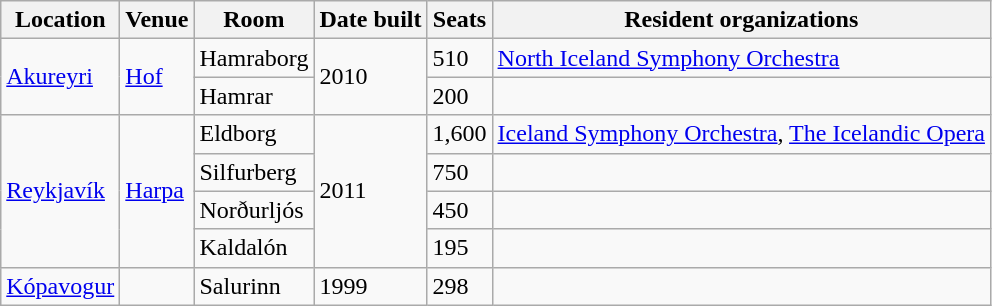<table class="wikitable">
<tr>
<th>Location</th>
<th>Venue</th>
<th>Room</th>
<th>Date built</th>
<th>Seats</th>
<th>Resident organizations</th>
</tr>
<tr>
<td rowspan=2><a href='#'>Akureyri</a></td>
<td rowspan=2><a href='#'>Hof</a></td>
<td>Hamraborg</td>
<td rowspan=2>2010</td>
<td>510</td>
<td><a href='#'>North Iceland Symphony Orchestra</a></td>
</tr>
<tr>
<td>Hamrar</td>
<td>200</td>
<td></td>
</tr>
<tr>
<td rowspan=4><a href='#'>Reykjavík</a></td>
<td rowspan=4><a href='#'>Harpa</a></td>
<td>Eldborg</td>
<td rowspan=4>2011</td>
<td>1,600</td>
<td><a href='#'>Iceland Symphony Orchestra</a>, <a href='#'>The Icelandic Opera</a></td>
</tr>
<tr>
<td>Silfurberg</td>
<td>750</td>
<td></td>
</tr>
<tr>
<td>Norðurljós</td>
<td>450</td>
<td></td>
</tr>
<tr>
<td>Kaldalón</td>
<td>195</td>
<td></td>
</tr>
<tr>
<td><a href='#'>Kópavogur</a></td>
<td></td>
<td>Salurinn</td>
<td>1999</td>
<td>298</td>
<td></td>
</tr>
</table>
